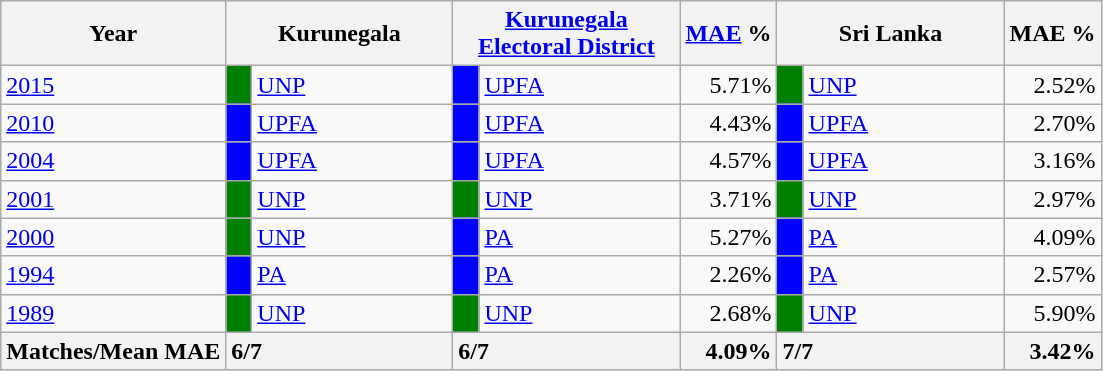<table class="wikitable">
<tr>
<th>Year</th>
<th colspan="2" width="144px">Kurunegala</th>
<th colspan="2" width="144px"><a href='#'>Kurunegala Electoral District</a></th>
<th><a href='#'>MAE</a> %</th>
<th colspan="2" width="144px">Sri Lanka</th>
<th>MAE %</th>
</tr>
<tr>
<td><a href='#'>2015</a></td>
<td style="background-color:green;" width="10px"></td>
<td style="text-align:left;"><a href='#'>UNP</a></td>
<td style="background-color:blue;" width="10px"></td>
<td style="text-align:left;"><a href='#'>UPFA</a></td>
<td style="text-align:right;">5.71%</td>
<td style="background-color:green;" width="10px"></td>
<td style="text-align:left;"><a href='#'>UNP</a></td>
<td style="text-align:right;">2.52%</td>
</tr>
<tr>
<td><a href='#'>2010</a></td>
<td style="background-color:blue;" width="10px"></td>
<td style="text-align:left;"><a href='#'>UPFA</a></td>
<td style="background-color:blue;" width="10px"></td>
<td style="text-align:left;"><a href='#'>UPFA</a></td>
<td style="text-align:right;">4.43%</td>
<td style="background-color:blue;" width="10px"></td>
<td style="text-align:left;"><a href='#'>UPFA</a></td>
<td style="text-align:right;">2.70%</td>
</tr>
<tr>
<td><a href='#'>2004</a></td>
<td style="background-color:blue;" width="10px"></td>
<td style="text-align:left;"><a href='#'>UPFA</a></td>
<td style="background-color:blue;" width="10px"></td>
<td style="text-align:left;"><a href='#'>UPFA</a></td>
<td style="text-align:right;">4.57%</td>
<td style="background-color:blue;" width="10px"></td>
<td style="text-align:left;"><a href='#'>UPFA</a></td>
<td style="text-align:right;">3.16%</td>
</tr>
<tr>
<td><a href='#'>2001</a></td>
<td style="background-color:green;" width="10px"></td>
<td style="text-align:left;"><a href='#'>UNP</a></td>
<td style="background-color:green;" width="10px"></td>
<td style="text-align:left;"><a href='#'>UNP</a></td>
<td style="text-align:right;">3.71%</td>
<td style="background-color:green;" width="10px"></td>
<td style="text-align:left;"><a href='#'>UNP</a></td>
<td style="text-align:right;">2.97%</td>
</tr>
<tr>
<td><a href='#'>2000</a></td>
<td style="background-color:green;" width="10px"></td>
<td style="text-align:left;"><a href='#'>UNP</a></td>
<td style="background-color:blue;" width="10px"></td>
<td style="text-align:left;"><a href='#'>PA</a></td>
<td style="text-align:right;">5.27%</td>
<td style="background-color:blue;" width="10px"></td>
<td style="text-align:left;"><a href='#'>PA</a></td>
<td style="text-align:right;">4.09%</td>
</tr>
<tr>
<td><a href='#'>1994</a></td>
<td style="background-color:blue;" width="10px"></td>
<td style="text-align:left;"><a href='#'>PA</a></td>
<td style="background-color:blue;" width="10px"></td>
<td style="text-align:left;"><a href='#'>PA</a></td>
<td style="text-align:right;">2.26%</td>
<td style="background-color:blue;" width="10px"></td>
<td style="text-align:left;"><a href='#'>PA</a></td>
<td style="text-align:right;">2.57%</td>
</tr>
<tr>
<td><a href='#'>1989</a></td>
<td style="background-color:green;" width="10px"></td>
<td style="text-align:left;"><a href='#'>UNP</a></td>
<td style="background-color:green;" width="10px"></td>
<td style="text-align:left;"><a href='#'>UNP</a></td>
<td style="text-align:right;">2.68%</td>
<td style="background-color:green;" width="10px"></td>
<td style="text-align:left;"><a href='#'>UNP</a></td>
<td style="text-align:right;">5.90%</td>
</tr>
<tr>
<th>Matches/Mean MAE</th>
<th style="text-align:left;"colspan="2" width="144px">6/7</th>
<th style="text-align:left;"colspan="2" width="144px">6/7</th>
<th style="text-align:right;">4.09%</th>
<th style="text-align:left;"colspan="2" width="144px">7/7</th>
<th style="text-align:right;">3.42%</th>
</tr>
</table>
